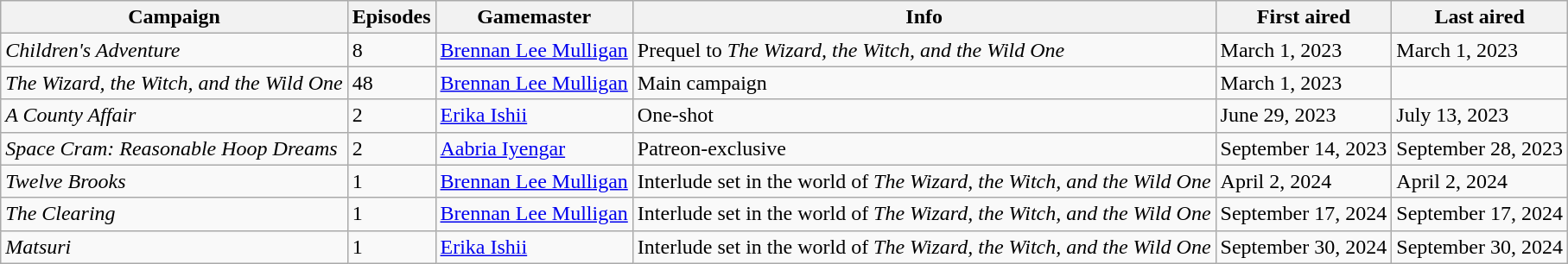<table class="wikitable">
<tr>
<th>Campaign</th>
<th>Episodes</th>
<th>Gamemaster</th>
<th>Info</th>
<th>First aired</th>
<th>Last aired</th>
</tr>
<tr>
<td><em>Children's Adventure</em></td>
<td>8</td>
<td><a href='#'>Brennan Lee Mulligan</a></td>
<td>Prequel to <em>The Wizard, the Witch, and the Wild One</em></td>
<td>March 1, 2023</td>
<td>March 1, 2023</td>
</tr>
<tr>
<td><em>The Wizard, the Witch, and the Wild One</em></td>
<td>48</td>
<td><a href='#'>Brennan Lee Mulligan</a></td>
<td>Main campaign</td>
<td>March 1, 2023</td>
<td></td>
</tr>
<tr>
<td><em>A County Affair</em></td>
<td>2</td>
<td><a href='#'>Erika Ishii</a></td>
<td>One-shot</td>
<td>June 29, 2023</td>
<td>July 13, 2023</td>
</tr>
<tr>
<td><em>Space Cram: Reasonable Hoop Dreams</em></td>
<td>2</td>
<td><a href='#'>Aabria Iyengar</a></td>
<td>Patreon-exclusive</td>
<td>September 14, 2023</td>
<td>September 28, 2023</td>
</tr>
<tr>
<td><em>Twelve Brooks</em></td>
<td>1</td>
<td><a href='#'>Brennan Lee Mulligan</a></td>
<td>Interlude set in the world of <em>The Wizard, the Witch, and the Wild One</em></td>
<td>April 2, 2024</td>
<td>April 2, 2024</td>
</tr>
<tr>
<td><em>The Clearing</em></td>
<td>1</td>
<td><a href='#'>Brennan Lee Mulligan</a></td>
<td>Interlude set in the world of <em>The Wizard, the Witch, and the Wild One</em></td>
<td>September 17, 2024</td>
<td>September 17, 2024</td>
</tr>
<tr>
<td><em>Matsuri</em></td>
<td>1</td>
<td><a href='#'>Erika Ishii</a></td>
<td>Interlude set in the world of <em>The Wizard, the Witch, and the Wild One</em></td>
<td>September 30, 2024</td>
<td>September 30, 2024</td>
</tr>
</table>
